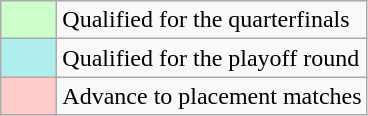<table class="wikitable">
<tr>
<td width=30px bgcolor="#ccffcc"></td>
<td>Qualified for the quarterfinals</td>
</tr>
<tr>
<td width=30px bgcolor="#afeeee"></td>
<td>Qualified for the playoff round</td>
</tr>
<tr>
<td width=30px bgcolor="#ffcccc"></td>
<td>Advance to placement matches</td>
</tr>
</table>
